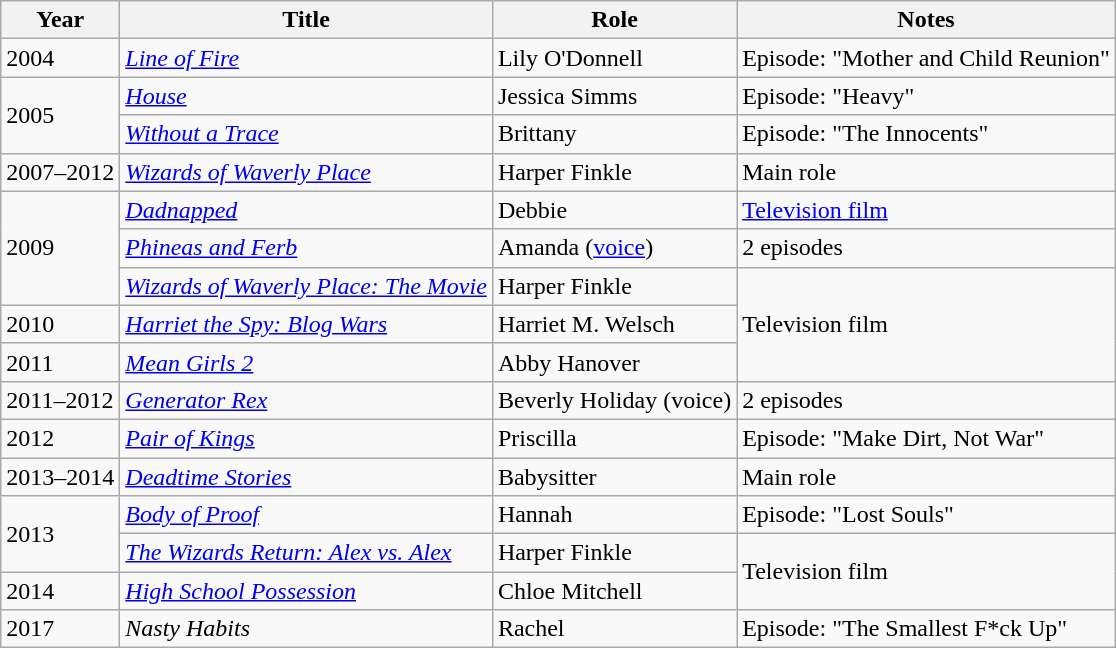<table class="wikitable plainrowheaders sortable">
<tr>
<th scope="col">Year</th>
<th scope="col">Title</th>
<th scope="col">Role</th>
<th scope="col" class="unsortable">Notes</th>
</tr>
<tr>
<td scope="row">2004</td>
<td><em><a href='#'>Line of Fire</a></em></td>
<td>Lily O'Donnell</td>
<td>Episode: "Mother and Child Reunion"</td>
</tr>
<tr>
<td rowspan="2" scope="row">2005</td>
<td><em><a href='#'>House</a></em></td>
<td>Jessica Simms</td>
<td>Episode: "Heavy"</td>
</tr>
<tr>
<td><em><a href='#'>Without a Trace</a></em></td>
<td>Brittany</td>
<td>Episode: "The Innocents"</td>
</tr>
<tr>
<td scope="row">2007–2012</td>
<td><em><a href='#'>Wizards of Waverly Place</a></em></td>
<td>Harper Finkle</td>
<td>Main role</td>
</tr>
<tr>
<td rowspan="3">2009</td>
<td><em><a href='#'>Dadnapped</a></em></td>
<td>Debbie</td>
<td><a href='#'>Television film</a></td>
</tr>
<tr>
<td><em><a href='#'>Phineas and Ferb</a></em></td>
<td>Amanda (<a href='#'>voice</a>)</td>
<td>2 episodes</td>
</tr>
<tr>
<td><em><a href='#'>Wizards of Waverly Place: The Movie</a></em></td>
<td>Harper Finkle</td>
<td rowspan="3">Television film</td>
</tr>
<tr>
<td scope="row">2010</td>
<td><em><a href='#'>Harriet the Spy: Blog Wars</a></em></td>
<td>Harriet M. Welsch</td>
</tr>
<tr>
<td scope="row">2011</td>
<td><em><a href='#'>Mean Girls 2</a></em></td>
<td>Abby Hanover</td>
</tr>
<tr>
<td scope="row">2011–2012</td>
<td><em><a href='#'>Generator Rex</a></em></td>
<td>Beverly Holiday (voice)</td>
<td>2 episodes</td>
</tr>
<tr>
<td scope="row">2012</td>
<td><em><a href='#'>Pair of Kings</a></em></td>
<td>Priscilla</td>
<td>Episode: "Make Dirt, Not War"</td>
</tr>
<tr>
<td scope="row">2013–2014</td>
<td><em><a href='#'>Deadtime Stories</a></em></td>
<td>Babysitter</td>
<td>Main role</td>
</tr>
<tr>
<td rowspan="2">2013</td>
<td><em><a href='#'>Body of Proof</a></em></td>
<td>Hannah</td>
<td>Episode: "Lost Souls"</td>
</tr>
<tr>
<td><em><a href='#'>The Wizards Return: Alex vs. Alex</a></em></td>
<td>Harper Finkle</td>
<td rowspan="2">Television film</td>
</tr>
<tr>
<td scope="row">2014</td>
<td><em><a href='#'>High School Possession</a></em></td>
<td>Chloe Mitchell</td>
</tr>
<tr>
<td scope="row">2017</td>
<td><em>Nasty Habits</em></td>
<td>Rachel</td>
<td>Episode: "The Smallest F*ck Up"</td>
</tr>
</table>
